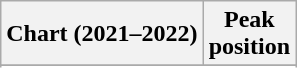<table class="wikitable sortable plainrowheaders">
<tr>
<th scope="col">Chart (2021–2022)</th>
<th scope="col">Peak<br>position</th>
</tr>
<tr>
</tr>
<tr>
</tr>
<tr>
</tr>
<tr>
</tr>
<tr>
</tr>
</table>
